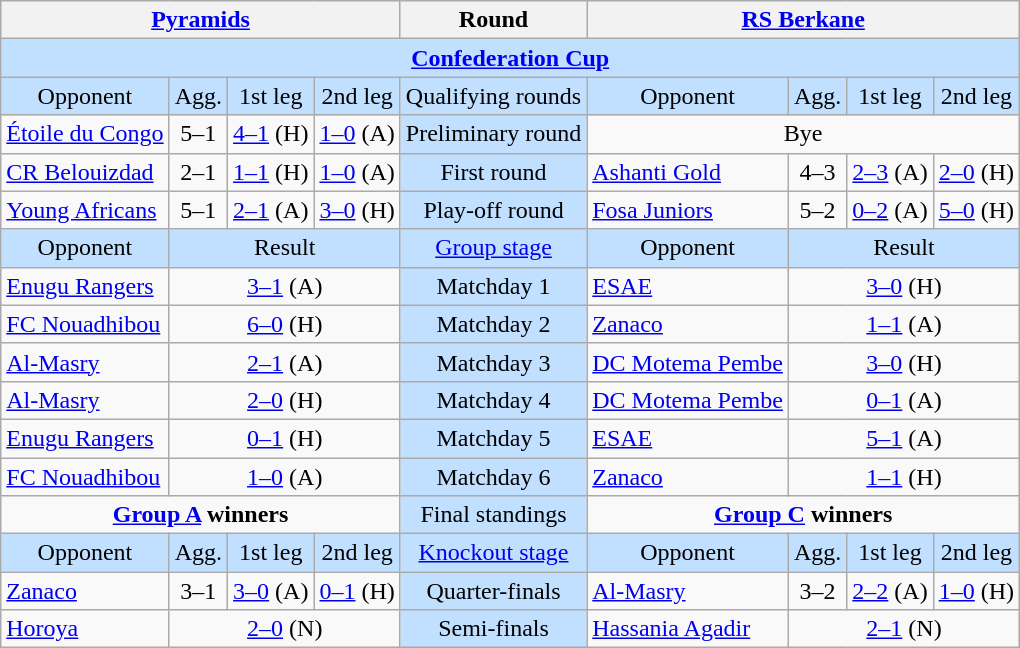<table class="wikitable" style="text-align:center">
<tr>
<th colspan="4"> <a href='#'>Pyramids</a></th>
<th>Round</th>
<th colspan="4"> <a href='#'>RS Berkane</a></th>
</tr>
<tr style="background:#C1E0FF">
<td colspan="9"><strong><a href='#'>Confederation Cup</a></strong></td>
</tr>
<tr style="background:#C1E0FF">
<td>Opponent</td>
<td>Agg.</td>
<td>1st leg</td>
<td>2nd leg</td>
<td>Qualifying rounds</td>
<td>Opponent</td>
<td>Agg.</td>
<td>1st leg</td>
<td>2nd leg</td>
</tr>
<tr>
<td style="text-align:left"> <a href='#'>Étoile du Congo</a></td>
<td>5–1</td>
<td><a href='#'>4–1</a> (H)</td>
<td><a href='#'>1–0</a> (A)</td>
<td style="background:#C1E0FF">Preliminary round</td>
<td colspan="4">Bye</td>
</tr>
<tr>
<td style="text-align:left"> <a href='#'>CR Belouizdad</a></td>
<td>2–1</td>
<td><a href='#'>1–1</a> (H)</td>
<td><a href='#'>1–0</a> (A)</td>
<td style="background:#C1E0FF">First round</td>
<td style="text-align:left"> <a href='#'>Ashanti Gold</a></td>
<td>4–3</td>
<td><a href='#'>2–3</a> (A)</td>
<td><a href='#'>2–0</a> (H)</td>
</tr>
<tr>
<td style="text-align:left"> <a href='#'>Young Africans</a></td>
<td>5–1</td>
<td><a href='#'>2–1</a> (A)</td>
<td><a href='#'>3–0</a> (H)</td>
<td style="background:#C1E0FF">Play-off round</td>
<td style="text-align:left"> <a href='#'>Fosa Juniors</a></td>
<td>5–2</td>
<td><a href='#'>0–2</a> (A)</td>
<td><a href='#'>5–0</a> (H)</td>
</tr>
<tr style="background:#C1E0FF">
<td>Opponent</td>
<td colspan="3">Result</td>
<td><a href='#'>Group stage</a></td>
<td>Opponent</td>
<td colspan="3">Result</td>
</tr>
<tr>
<td style="text-align:left"> <a href='#'>Enugu Rangers</a></td>
<td colspan="3"><a href='#'>3–1</a> (A)</td>
<td style="background:#C1E0FF">Matchday 1</td>
<td style="text-align:left"> <a href='#'>ESAE</a></td>
<td colspan="3"><a href='#'>3–0</a> (H)</td>
</tr>
<tr>
<td style="text-align:left"> <a href='#'>FC Nouadhibou</a></td>
<td colspan="3"><a href='#'>6–0</a> (H)</td>
<td style="background:#C1E0FF">Matchday 2</td>
<td style="text-align:left"> <a href='#'>Zanaco</a></td>
<td colspan="3"><a href='#'>1–1</a> (A)</td>
</tr>
<tr>
<td style="text-align:left"> <a href='#'>Al-Masry</a></td>
<td colspan="3"><a href='#'>2–1</a> (A)</td>
<td style="background:#C1E0FF">Matchday 3</td>
<td style="text-align:left"> <a href='#'>DC Motema Pembe</a></td>
<td colspan="3"><a href='#'>3–0</a> (H)</td>
</tr>
<tr>
<td style="text-align:left"> <a href='#'>Al-Masry</a></td>
<td colspan="3"><a href='#'>2–0</a> (H)</td>
<td style="background:#C1E0FF">Matchday 4</td>
<td style="text-align:left"> <a href='#'>DC Motema Pembe</a></td>
<td colspan="3"><a href='#'>0–1</a> (A)</td>
</tr>
<tr>
<td style="text-align:left"> <a href='#'>Enugu Rangers</a></td>
<td colspan="3"><a href='#'>0–1</a> (H)</td>
<td style="background:#C1E0FF">Matchday 5</td>
<td style="text-align:left"> <a href='#'>ESAE</a></td>
<td colspan="3"><a href='#'>5–1</a> (A)</td>
</tr>
<tr>
<td style="text-align:left"> <a href='#'>FC Nouadhibou</a></td>
<td colspan="3"><a href='#'>1–0</a> (A)</td>
<td style="background:#C1E0FF">Matchday 6</td>
<td style="text-align:left"> <a href='#'>Zanaco</a></td>
<td colspan="3"><a href='#'>1–1</a> (H)</td>
</tr>
<tr>
<td colspan="4" style="vertical-align:top"><strong><a href='#'>Group A</a> winners</strong><br></td>
<td style="background:#C1E0FF">Final standings</td>
<td colspan="4" style="vertical-align:top"><strong><a href='#'>Group C</a> winners</strong><br></td>
</tr>
<tr style="background:#C1E0FF">
<td>Opponent</td>
<td>Agg.</td>
<td>1st leg</td>
<td>2nd leg</td>
<td><a href='#'>Knockout stage</a></td>
<td>Opponent</td>
<td>Agg.</td>
<td>1st leg</td>
<td>2nd leg</td>
</tr>
<tr>
<td style="text-align:left"> <a href='#'>Zanaco</a></td>
<td>3–1</td>
<td><a href='#'>3–0</a> (A)</td>
<td><a href='#'>0–1</a> (H)</td>
<td style="background:#C1E0FF">Quarter-finals</td>
<td style="text-align:left"> <a href='#'>Al-Masry</a></td>
<td>3–2</td>
<td><a href='#'>2–2</a> (A)</td>
<td><a href='#'>1–0</a> (H)</td>
</tr>
<tr>
<td style="text-align:left"> <a href='#'>Horoya</a></td>
<td colspan=3><a href='#'>2–0</a> (N)</td>
<td style="background:#C1E0FF">Semi-finals</td>
<td style="text-align:left"> <a href='#'>Hassania Agadir</a></td>
<td colspan=3><a href='#'>2–1</a> (N)</td>
</tr>
</table>
